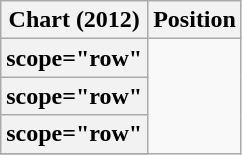<table class="wikitable plainrowheaders sortable">
<tr>
<th scope="col">Chart (2012)</th>
<th scope="col">Position</th>
</tr>
<tr>
<th>scope="row"</th>
</tr>
<tr>
<th>scope="row"</th>
</tr>
<tr>
<th>scope="row"</th>
</tr>
<tr>
</tr>
</table>
